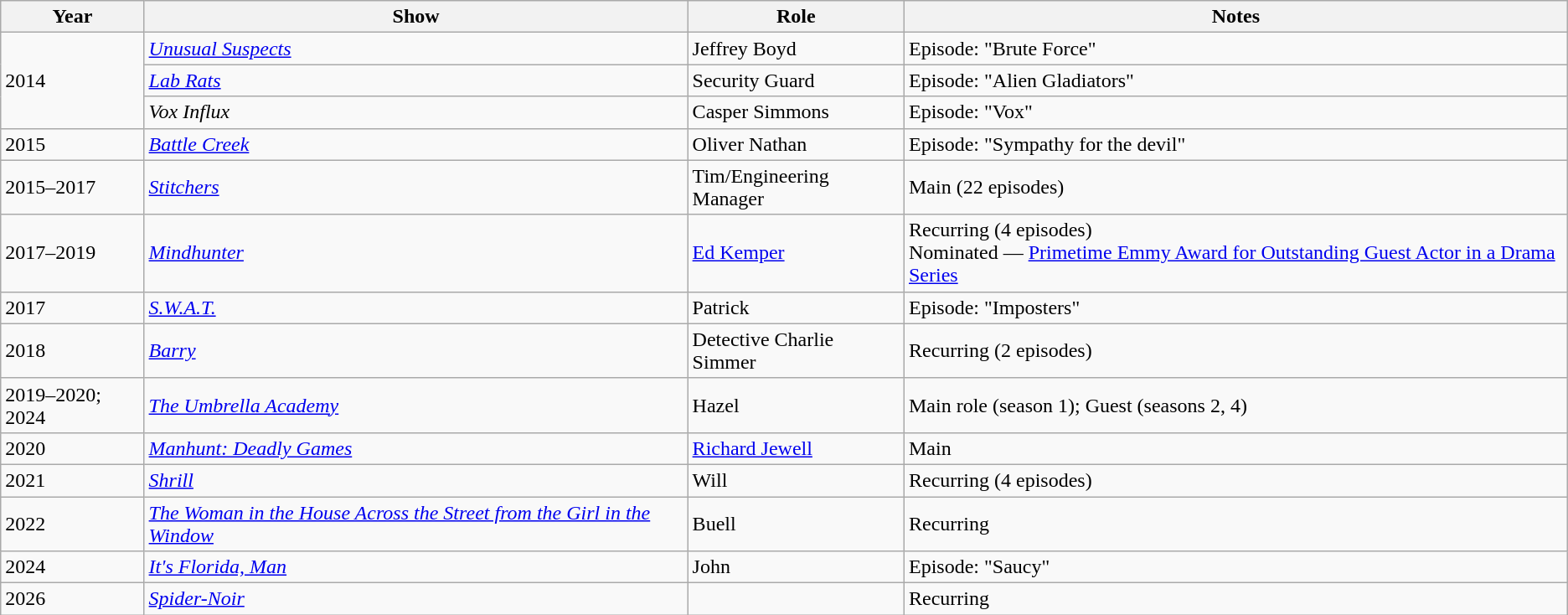<table class="wikitable">
<tr>
<th>Year</th>
<th>Show</th>
<th>Role</th>
<th>Notes</th>
</tr>
<tr>
<td rowspan=3>2014</td>
<td><em><a href='#'>Unusual Suspects</a></em></td>
<td>Jeffrey Boyd</td>
<td>Episode: "Brute Force"</td>
</tr>
<tr>
<td><a href='#'><em>Lab Rats</em></a></td>
<td>Security Guard</td>
<td>Episode: "Alien Gladiators"</td>
</tr>
<tr>
<td><em>Vox Influx</em></td>
<td>Casper Simmons</td>
<td>Episode: "Vox"</td>
</tr>
<tr>
<td>2015</td>
<td><em><a href='#'>Battle Creek</a></em></td>
<td>Oliver Nathan</td>
<td>Episode: "Sympathy for the devil"</td>
</tr>
<tr>
<td>2015–2017</td>
<td><em><a href='#'>Stitchers</a></em></td>
<td>Tim/Engineering Manager</td>
<td>Main (22 episodes)</td>
</tr>
<tr>
<td>2017–2019</td>
<td><a href='#'><em>Mindhunter</em></a></td>
<td><a href='#'>Ed Kemper</a></td>
<td>Recurring (4 episodes) <br> Nominated — <a href='#'>Primetime Emmy Award for Outstanding Guest Actor in a Drama Series</a></td>
</tr>
<tr>
<td>2017</td>
<td><a href='#'><em>S.W.A.T.</em></a></td>
<td>Patrick</td>
<td>Episode: "Imposters"</td>
</tr>
<tr>
<td>2018</td>
<td><em><a href='#'>Barry</a></em></td>
<td>Detective Charlie Simmer</td>
<td>Recurring (2 episodes)</td>
</tr>
<tr>
<td>2019–2020; 2024</td>
<td><em><a href='#'>The Umbrella Academy</a></em></td>
<td>Hazel</td>
<td>Main role (season 1); Guest (seasons 2, 4)</td>
</tr>
<tr>
<td>2020</td>
<td><em><a href='#'>Manhunt: Deadly Games</a></em></td>
<td><a href='#'>Richard Jewell</a></td>
<td>Main</td>
</tr>
<tr>
<td>2021</td>
<td><em><a href='#'>Shrill</a></em></td>
<td>Will</td>
<td>Recurring (4 episodes)</td>
</tr>
<tr>
<td>2022</td>
<td><em><a href='#'>The Woman in the House Across the Street from the Girl in the Window</a></em></td>
<td>Buell</td>
<td>Recurring</td>
</tr>
<tr>
<td>2024</td>
<td><em><a href='#'>It's Florida, Man</a></em></td>
<td>John</td>
<td>Episode: "Saucy"</td>
</tr>
<tr>
<td>2026</td>
<td><em><a href='#'>Spider-Noir</a></em></td>
<td></td>
<td>Recurring</td>
</tr>
</table>
